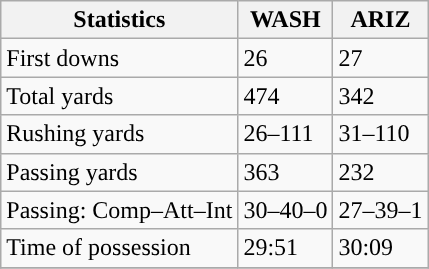<table class="wikitable" style="float: left;">
<tr>
<th>Statistics</th>
<th>WASH</th>
<th>ARIZ</th>
</tr>
<tr>
<td>First downs</td>
<td>26</td>
<td>27</td>
</tr>
<tr>
<td>Total yards</td>
<td>474</td>
<td>342</td>
</tr>
<tr>
<td>Rushing yards</td>
<td>26–111</td>
<td>31–110</td>
</tr>
<tr>
<td>Passing yards</td>
<td>363</td>
<td>232</td>
</tr>
<tr>
<td>Passing: Comp–Att–Int</td>
<td>30–40–0</td>
<td>27–39–1</td>
</tr>
<tr>
<td>Time of possession</td>
<td>29:51</td>
<td>30:09</td>
</tr>
<tr>
</tr>
</table>
